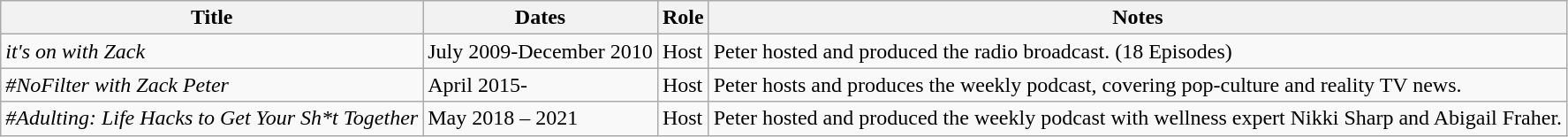<table class="wikitable">
<tr>
<th>Title</th>
<th>Dates</th>
<th>Role</th>
<th>Notes</th>
</tr>
<tr>
<td><em>it's on with Zack</em></td>
<td>July 2009-December 2010</td>
<td>Host</td>
<td>Peter hosted and produced the radio broadcast. (18 Episodes)</td>
</tr>
<tr>
<td><em>#NoFilter with Zack Peter</em></td>
<td>April 2015-</td>
<td>Host</td>
<td>Peter hosts and produces the weekly podcast, covering pop-culture and reality TV news.</td>
</tr>
<tr>
<td><em>#Adulting: Life Hacks to Get Your Sh*t Together</em></td>
<td>May 2018 – 2021</td>
<td>Host</td>
<td>Peter hosted and produced the weekly podcast with wellness expert Nikki Sharp and Abigail Fraher.</td>
</tr>
</table>
